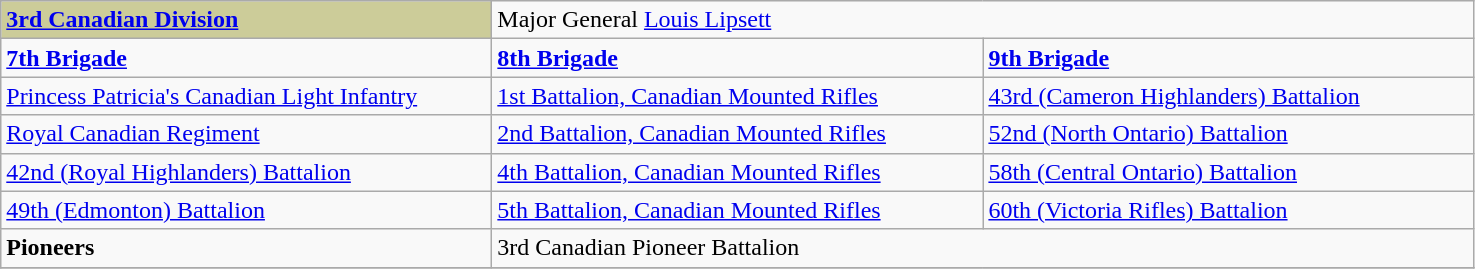<table class="wikitable">
<tr>
<td style="background:#CCCC99;"><strong><a href='#'>3rd Canadian Division</a>  </strong></td>
<td colspan="2">Major General <a href='#'>Louis Lipsett</a></td>
</tr>
<tr>
<td width="320pt"><strong><a href='#'>7th Brigade</a></strong></td>
<td width="320pt"><strong><a href='#'>8th Brigade</a></strong></td>
<td width="320pt"><strong><a href='#'>9th Brigade</a></strong></td>
</tr>
<tr>
<td><a href='#'>Princess Patricia's Canadian Light Infantry</a></td>
<td><a href='#'>1st Battalion, Canadian Mounted Rifles</a></td>
<td><a href='#'>43rd (Cameron Highlanders) Battalion</a></td>
</tr>
<tr>
<td><a href='#'>Royal Canadian Regiment</a></td>
<td><a href='#'>2nd Battalion, Canadian Mounted Rifles</a></td>
<td><a href='#'>52nd (North Ontario) Battalion</a></td>
</tr>
<tr>
<td><a href='#'>42nd (Royal Highlanders) Battalion</a></td>
<td><a href='#'>4th Battalion, Canadian Mounted Rifles</a></td>
<td><a href='#'>58th (Central Ontario) Battalion</a></td>
</tr>
<tr>
<td><a href='#'>49th (Edmonton) Battalion</a></td>
<td><a href='#'>5th Battalion, Canadian Mounted Rifles</a></td>
<td><a href='#'>60th (Victoria Rifles) Battalion</a></td>
</tr>
<tr>
<td><strong>Pioneers</strong></td>
<td colspan="2">3rd Canadian Pioneer Battalion</td>
</tr>
<tr>
</tr>
</table>
